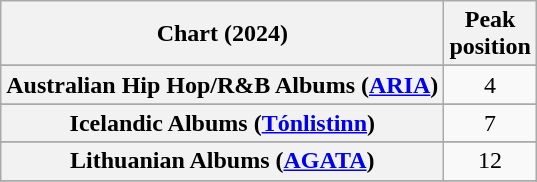<table class="wikitable sortable plainrowheaders" style="text-align:center">
<tr>
<th scope="col">Chart (2024)</th>
<th scope="col">Peak<br>position</th>
</tr>
<tr>
</tr>
<tr>
<th scope="row">Australian Hip Hop/R&B Albums (<a href='#'>ARIA</a>)</th>
<td>4</td>
</tr>
<tr>
</tr>
<tr>
</tr>
<tr>
</tr>
<tr>
</tr>
<tr>
</tr>
<tr>
</tr>
<tr>
</tr>
<tr>
</tr>
<tr>
</tr>
<tr>
<th scope="row">Icelandic Albums (<a href='#'>Tónlistinn</a>)</th>
<td>7</td>
</tr>
<tr>
</tr>
<tr>
</tr>
<tr>
<th scope="row">Lithuanian Albums (<a href='#'>AGATA</a>)</th>
<td>12</td>
</tr>
<tr>
</tr>
<tr>
</tr>
<tr>
</tr>
<tr>
</tr>
<tr>
</tr>
<tr>
</tr>
<tr>
</tr>
<tr>
</tr>
<tr>
</tr>
<tr>
</tr>
</table>
